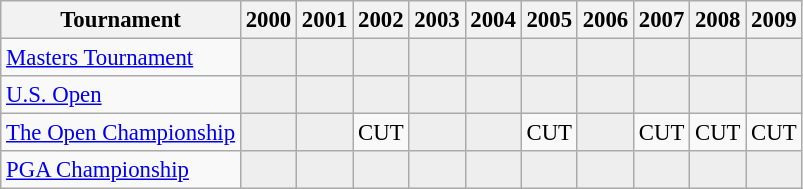<table class="wikitable" style="font-size:95%;">
<tr>
<th>Tournament</th>
<th>2000</th>
<th>2001</th>
<th>2002</th>
<th>2003</th>
<th>2004</th>
<th>2005</th>
<th>2006</th>
<th>2007</th>
<th>2008</th>
<th>2009</th>
</tr>
<tr>
<td><a href='#'>Masters Tournament</a></td>
<td style="background:#eeeeee;"></td>
<td style="background:#eeeeee;"></td>
<td style="background:#eeeeee;"></td>
<td style="background:#eeeeee;"></td>
<td style="background:#eeeeee;"></td>
<td style="background:#eeeeee;"></td>
<td style="background:#eeeeee;"></td>
<td style="background:#eeeeee;"></td>
<td style="background:#eeeeee;"></td>
<td style="background:#eeeeee;"></td>
</tr>
<tr>
<td><a href='#'>U.S. Open</a></td>
<td style="background:#eeeeee;"></td>
<td style="background:#eeeeee;"></td>
<td style="background:#eeeeee;"></td>
<td style="background:#eeeeee;"></td>
<td style="background:#eeeeee;"></td>
<td style="background:#eeeeee;"></td>
<td style="background:#eeeeee;"></td>
<td style="background:#eeeeee;"></td>
<td style="background:#eeeeee;"></td>
<td style="background:#eeeeee;"></td>
</tr>
<tr>
<td><a href='#'>The Open Championship</a></td>
<td style="background:#eeeeee;"></td>
<td style="background:#eeeeee;"></td>
<td align="center">CUT</td>
<td style="background:#eeeeee;"></td>
<td style="background:#eeeeee;"></td>
<td align="center">CUT</td>
<td style="background:#eeeeee;"></td>
<td align="center">CUT</td>
<td align="center">CUT</td>
<td align="center">CUT</td>
</tr>
<tr>
<td><a href='#'>PGA Championship</a></td>
<td style="background:#eeeeee;"></td>
<td style="background:#eeeeee;"></td>
<td style="background:#eeeeee;"></td>
<td style="background:#eeeeee;"></td>
<td style="background:#eeeeee;"></td>
<td style="background:#eeeeee;"></td>
<td style="background:#eeeeee;"></td>
<td style="background:#eeeeee;"></td>
<td style="background:#eeeeee;"></td>
<td style="background:#eeeeee;"></td>
</tr>
</table>
